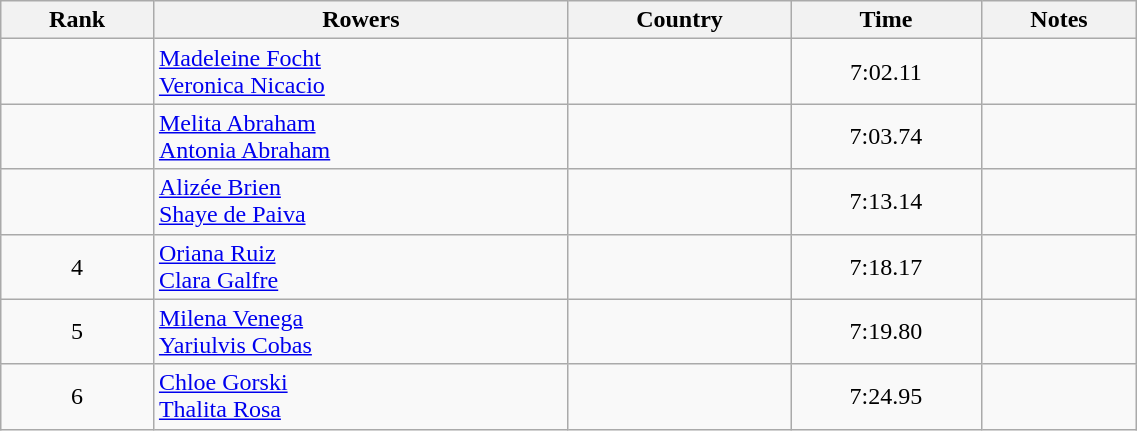<table class="wikitable" width=60% style="text-align:center">
<tr>
<th>Rank</th>
<th>Rowers</th>
<th>Country</th>
<th>Time</th>
<th>Notes</th>
</tr>
<tr>
<td></td>
<td align=left><a href='#'>Madeleine Focht</a><br><a href='#'>Veronica Nicacio</a></td>
<td align=left></td>
<td>7:02.11</td>
<td></td>
</tr>
<tr>
<td></td>
<td align=left><a href='#'>Melita Abraham</a><br><a href='#'>Antonia Abraham</a></td>
<td align=left></td>
<td>7:03.74</td>
<td></td>
</tr>
<tr>
<td></td>
<td align=left><a href='#'>Alizée Brien</a><br><a href='#'>Shaye de Paiva</a></td>
<td align=left></td>
<td>7:13.14</td>
<td></td>
</tr>
<tr>
<td>4</td>
<td align=left><a href='#'>Oriana Ruiz</a><br><a href='#'>Clara Galfre</a></td>
<td align=left></td>
<td>7:18.17</td>
<td></td>
</tr>
<tr>
<td>5</td>
<td align=left><a href='#'>Milena Venega</a><br><a href='#'>Yariulvis Cobas</a></td>
<td align=left></td>
<td>7:19.80</td>
<td></td>
</tr>
<tr>
<td>6</td>
<td align=left><a href='#'>Chloe Gorski</a><br><a href='#'>Thalita Rosa</a></td>
<td align=left></td>
<td>7:24.95</td>
<td></td>
</tr>
</table>
